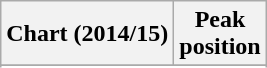<table class="wikitable sortable plainrowheaders" style="text-align:center">
<tr>
<th>Chart (2014/15)</th>
<th>Peak<br>position</th>
</tr>
<tr>
</tr>
<tr>
</tr>
</table>
